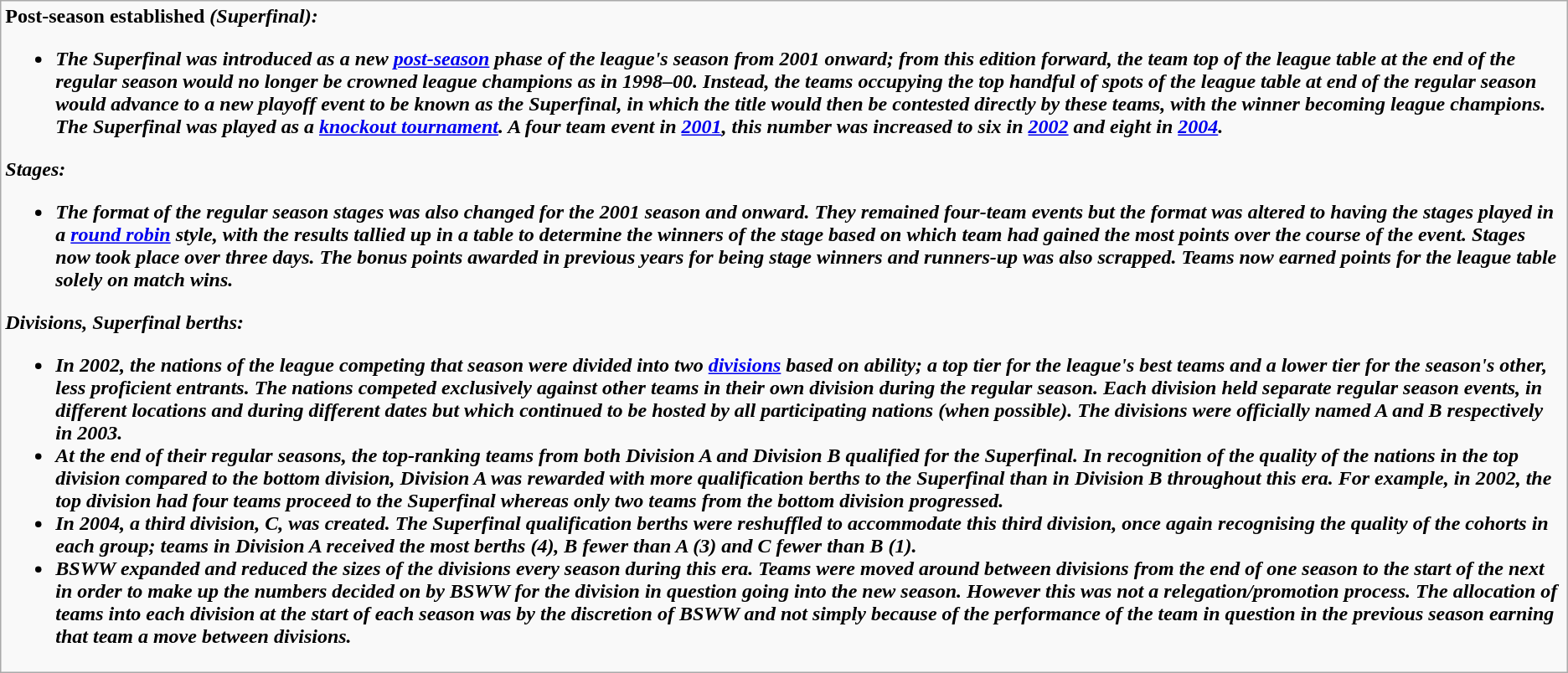<table class="wikitable mw-collapsible mw-collapsed"  style="text-align: left;font-size:100%; ">
<tr>
<td><strong>Post-season established <em>(Superfinal)<strong><em>:<br><ul><li>The Superfinal was introduced as a new <a href='#'>post-season</a> phase of the league's season from 2001 onward; from this edition forward, the team top of the league table at the end of the regular season would no longer be crowned league champions as in 1998–00. Instead, the teams occupying the top handful of spots of the league table at end of the regular season would advance to a new playoff event to be known as the Superfinal, in which the title would then be contested directly by these teams, with the winner becoming league champions. The Superfinal was played as a <a href='#'>knockout tournament</a>. A four team event in <a href='#'>2001</a>, this number was increased to six in <a href='#'>2002</a> and eight in <a href='#'>2004</a>.</li></ul></strong>Stages<strong>:<ul><li>The format of the regular season stages was also changed for the 2001 season and onward. They remained four-team events but the format was altered to having the stages played in a <a href='#'>round robin</a> style, with the results tallied up in a table to determine the winners of the stage based on which team had gained the most points over the course of the event. Stages now took place over three days. The bonus points awarded in previous years for being stage winners and runners-up was also scrapped. Teams now earned points for the league table solely on match wins.</li></ul></strong>Divisions, Superfinal berths<strong>:<ul><li>In 2002, the nations of the league competing that season were divided into two <a href='#'>divisions</a> based on ability; a top tier for the league's best teams and a lower tier for the season's other, less proficient entrants. The nations competed exclusively against other teams in their own division during the regular season. Each division held separate regular season events, in different locations and during different dates but which continued to be hosted by all participating nations (when possible). The divisions were officially named A and B respectively in 2003.</li><li>At the end of their regular seasons, the top-ranking teams from both Division A and Division B qualified for the Superfinal. In recognition of the quality of the nations in the top division compared to the bottom division, Division A was rewarded with more qualification berths to the Superfinal than in Division B throughout this era. For example, in 2002, the top division had four teams proceed to the Superfinal whereas only two teams from the bottom division progressed.</li><li>In 2004, a third division, C, was created. The Superfinal qualification berths were reshuffled to accommodate this third division, once again recognising the quality of the cohorts in each group; teams in Division A received the most berths (4), B fewer than A (3) and C fewer than B (1).</li><li>BSWW expanded and reduced the sizes of the divisions every season during this era. Teams were moved around between divisions from the end of one season to the start of the next in order to make up the numbers decided on by BSWW for the division in question going into the new season. However this was not a relegation/promotion process. The allocation of teams into each division at the start of each season was by the discretion of BSWW and not simply because of the performance of the team in question in the previous season earning that team a move between divisions.</li></ul></td>
</tr>
</table>
